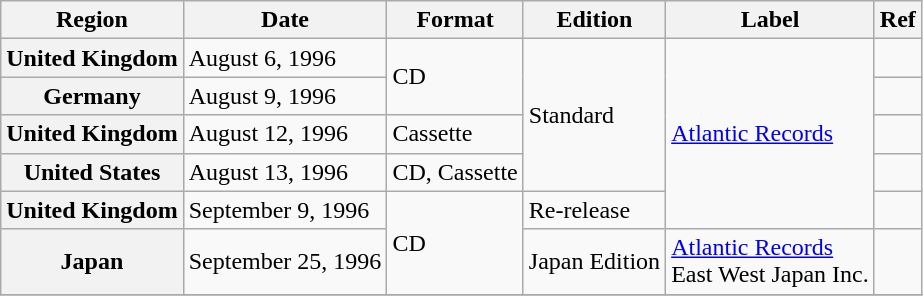<table class="wikitable plainrowheaders">
<tr>
<th scope="col">Region</th>
<th scope="col">Date</th>
<th scope="col">Format</th>
<th scope="col">Edition</th>
<th scope="col">Label</th>
<th scope="col">Ref</th>
</tr>
<tr>
<th scope="row">United Kingdom</th>
<td rowspan="1">August 6, 1996</td>
<td rowspan="2">CD</td>
<td rowspan="4">Standard</td>
<td rowspan="5"><a href='#'>Atlantic Records</a></td>
<td style="text-align:center;"></td>
</tr>
<tr>
<th scope="row">Germany</th>
<td rowspan="1">August 9, 1996</td>
<td style="text-align:center;"></td>
</tr>
<tr>
<th scope="row">United Kingdom</th>
<td rowspan="1">August 12, 1996</td>
<td rowspan="1">Cassette</td>
<td style="text-align:center;"></td>
</tr>
<tr>
<th scope="row">United States</th>
<td rowspan="1">August 13, 1996</td>
<td rowspan="1">CD, Cassette</td>
<td style="text-align:center;"></td>
</tr>
<tr>
<th scope="row">United Kingdom</th>
<td rowspan="1">September 9, 1996</td>
<td rowspan="2">CD</td>
<td rowspan="1">Re-release</td>
<td style="text-align:center;"></td>
</tr>
<tr>
<th scope="row">Japan</th>
<td rowspan="1">September 25, 1996</td>
<td rowspan="1">Japan Edition</td>
<td rowspan="1"><a href='#'>Atlantic Records</a><br> East West Japan Inc.</td>
<td style="text-align:center;"></td>
</tr>
<tr>
</tr>
</table>
